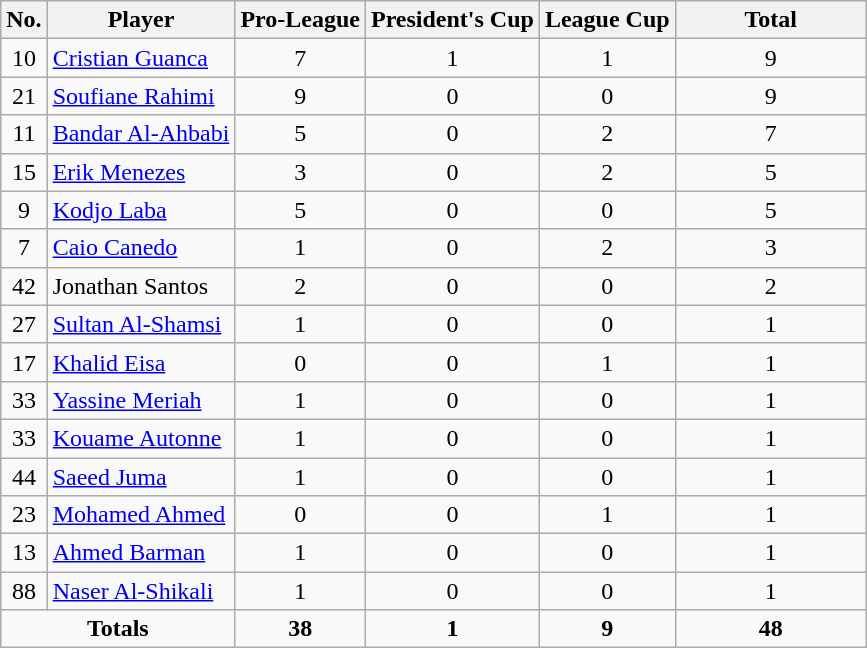<table class=wikitable>
<tr>
<th>No.</th>
<th>Player</th>
<th>Pro-League</th>
<th>President's Cup</th>
<th>League Cup</th>
<th width=120>Total</th>
</tr>
<tr>
<td align="center">10</td>
<td align=left> <a href='#'>Cristian Guanca</a></td>
<td align="center">7</td>
<td align="center">1</td>
<td align="center">1</td>
<td align="center">9</td>
</tr>
<tr>
<td align="center">21</td>
<td align=left> <a href='#'>Soufiane Rahimi</a></td>
<td align="center">9</td>
<td align="center">0</td>
<td align="center">0</td>
<td align="center">9</td>
</tr>
<tr>
<td align="center">11</td>
<td align=left> <a href='#'>Bandar Al-Ahbabi</a></td>
<td align="center">5</td>
<td align="center">0</td>
<td align="center">2</td>
<td align="center">7</td>
</tr>
<tr>
<td align="center">15</td>
<td align=left> <a href='#'>Erik Menezes</a></td>
<td align="center">3</td>
<td align="center">0</td>
<td align="center">2</td>
<td align="center">5</td>
</tr>
<tr>
<td align="center">9</td>
<td align=left> <a href='#'>Kodjo Laba</a></td>
<td align="center">5</td>
<td align="center">0</td>
<td align="center">0</td>
<td align="center">5</td>
</tr>
<tr>
<td align="center">7</td>
<td align=left> <a href='#'>Caio Canedo</a></td>
<td align="center">1</td>
<td align="center">0</td>
<td align="center">2</td>
<td align="center">3</td>
</tr>
<tr>
<td align="center">42</td>
<td align=left> Jonathan Santos</td>
<td align="center">2</td>
<td align="center">0</td>
<td align="center">0</td>
<td align="center">2</td>
</tr>
<tr>
<td align="center">27</td>
<td align=left> <a href='#'>Sultan Al-Shamsi</a></td>
<td align="center">1</td>
<td align="center">0</td>
<td align="center">0</td>
<td align="center">1</td>
</tr>
<tr>
<td align="center">17</td>
<td align=left> <a href='#'>Khalid Eisa</a></td>
<td align="center">0</td>
<td align="center">0</td>
<td align="center">1</td>
<td align="center">1</td>
</tr>
<tr>
<td align="center">33</td>
<td align=left> <a href='#'>Yassine Meriah</a></td>
<td align="center">1</td>
<td align="center">0</td>
<td align="center">0</td>
<td align="center">1</td>
</tr>
<tr>
<td align="center">33</td>
<td align=left> <a href='#'>Kouame Autonne</a></td>
<td align="center">1</td>
<td align="center">0</td>
<td align="center">0</td>
<td align="center">1</td>
</tr>
<tr>
<td align="center">44</td>
<td align=left> <a href='#'>Saeed Juma</a></td>
<td align="center">1</td>
<td align="center">0</td>
<td align="center">0</td>
<td align="center">1</td>
</tr>
<tr>
<td align="center">23</td>
<td align=left> <a href='#'>Mohamed Ahmed</a></td>
<td align="center">0</td>
<td align="center">0</td>
<td align="center">1</td>
<td align="center">1</td>
</tr>
<tr>
<td align="center">13</td>
<td align=left> <a href='#'>Ahmed Barman</a></td>
<td align="center">1</td>
<td align="center">0</td>
<td align="center">0</td>
<td align="center">1</td>
</tr>
<tr class="sortbottom">
<td align="center">88</td>
<td align=left> <a href='#'>Naser Al-Shikali</a></td>
<td align="center">1</td>
<td align="center">0</td>
<td align="center">0</td>
<td align="center">1</td>
</tr>
<tr>
<td colspan="2" align="center"><strong>Totals</strong></td>
<td align="center"><strong>38</strong></td>
<td align="center"><strong>1</strong></td>
<td align="center"><strong>9</strong></td>
<td align="center"><strong>48</strong></td>
</tr>
</table>
